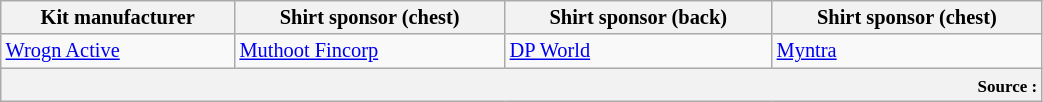<table class="wikitable"  style="font-size:85%; width:55%;">
<tr>
<th>Kit manufacturer</th>
<th>Shirt sponsor (chest)</th>
<th>Shirt sponsor (back)</th>
<th>Shirt sponsor (chest)</th>
</tr>
<tr>
<td><a href='#'>Wrogn Active</a></td>
<td><a href='#'>Muthoot Fincorp</a></td>
<td><a href='#'>DP World</a></td>
<td><a href='#'>Myntra</a></td>
</tr>
<tr>
<th colspan="4" style="text-align:right;"><small> Source :</small></th>
</tr>
</table>
